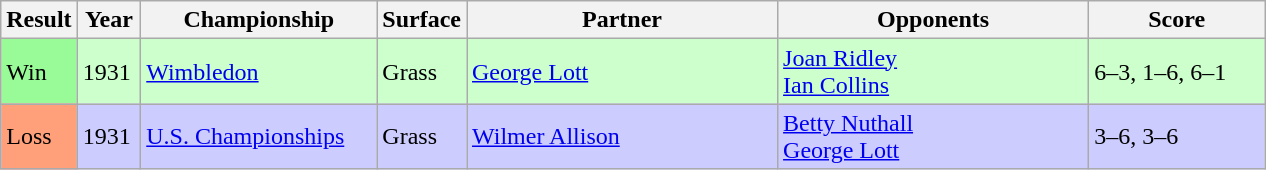<table class="sortable wikitable">
<tr>
<th style="width:40px">Result</th>
<th style="width:35px">Year</th>
<th style="width:150px">Championship</th>
<th style="width:50px">Surface</th>
<th style="width:200px">Partner</th>
<th style="width:200px">Opponents</th>
<th style="width:110px" class="unsortable">Score</th>
</tr>
<tr style="background:#cfc;">
<td style="background:#98fb98;">Win</td>
<td>1931</td>
<td><a href='#'>Wimbledon</a></td>
<td>Grass</td>
<td> <a href='#'>George Lott</a></td>
<td> <a href='#'>Joan Ridley</a><br> <a href='#'>Ian Collins</a></td>
<td>6–3, 1–6, 6–1</td>
</tr>
<tr style="background:#ccf;">
<td style="background:#ffa07a;">Loss</td>
<td>1931</td>
<td><a href='#'>U.S. Championships</a></td>
<td>Grass</td>
<td> <a href='#'>Wilmer Allison</a></td>
<td> <a href='#'>Betty Nuthall</a><br> <a href='#'>George Lott</a></td>
<td>3–6, 3–6</td>
</tr>
</table>
